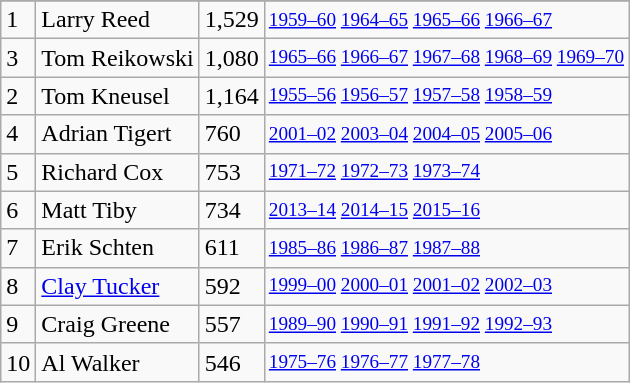<table class="wikitable">
<tr>
</tr>
<tr>
<td>1</td>
<td>Larry Reed</td>
<td>1,529</td>
<td style="font-size:80%;"><a href='#'>1959–60</a> <a href='#'>1964–65</a> <a href='#'>1965–66</a> <a href='#'>1966–67</a></td>
</tr>
<tr>
<td>3</td>
<td>Tom Reikowski</td>
<td>1,080</td>
<td style="font-size:80%;"><a href='#'>1965–66</a> <a href='#'>1966–67</a> <a href='#'>1967–68</a> <a href='#'>1968–69</a> <a href='#'>1969–70</a></td>
</tr>
<tr>
<td>2</td>
<td>Tom Kneusel</td>
<td>1,164</td>
<td style="font-size:80%;"><a href='#'>1955–56</a> <a href='#'>1956–57</a> <a href='#'>1957–58</a> <a href='#'>1958–59</a></td>
</tr>
<tr>
<td>4</td>
<td>Adrian Tigert</td>
<td>760</td>
<td style="font-size:80%;"><a href='#'>2001–02</a> <a href='#'>2003–04</a> <a href='#'>2004–05</a> <a href='#'>2005–06</a></td>
</tr>
<tr>
<td>5</td>
<td>Richard Cox</td>
<td>753</td>
<td style="font-size:80%;"><a href='#'>1971–72</a> <a href='#'>1972–73</a> <a href='#'>1973–74</a></td>
</tr>
<tr>
<td>6</td>
<td>Matt Tiby</td>
<td>734</td>
<td style="font-size:80%;"><a href='#'>2013–14</a> <a href='#'>2014–15</a> <a href='#'>2015–16</a></td>
</tr>
<tr>
<td>7</td>
<td>Erik Schten</td>
<td>611</td>
<td style="font-size:80%;"><a href='#'>1985–86</a> <a href='#'>1986–87</a> <a href='#'>1987–88</a></td>
</tr>
<tr>
<td>8</td>
<td><a href='#'>Clay Tucker</a></td>
<td>592</td>
<td style="font-size:80%;"><a href='#'>1999–00</a> <a href='#'>2000–01</a> <a href='#'>2001–02</a> <a href='#'>2002–03</a></td>
</tr>
<tr>
<td>9</td>
<td>Craig Greene</td>
<td>557</td>
<td style="font-size:80%;"><a href='#'>1989–90</a> <a href='#'>1990–91</a> <a href='#'>1991–92</a> <a href='#'>1992–93</a></td>
</tr>
<tr>
<td>10</td>
<td>Al Walker</td>
<td>546</td>
<td style="font-size:80%;"><a href='#'>1975–76</a> <a href='#'>1976–77</a> <a href='#'>1977–78</a></td>
</tr>
</table>
